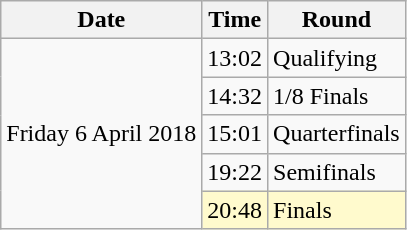<table class="wikitable">
<tr>
<th>Date</th>
<th>Time</th>
<th>Round</th>
</tr>
<tr>
<td rowspan=5>Friday 6 April 2018</td>
<td>13:02</td>
<td>Qualifying</td>
</tr>
<tr>
<td>14:32</td>
<td>1/8 Finals</td>
</tr>
<tr>
<td>15:01</td>
<td>Quarterfinals</td>
</tr>
<tr>
<td>19:22</td>
<td>Semifinals</td>
</tr>
<tr>
<td style=background:lemonchiffon>20:48</td>
<td style=background:lemonchiffon>Finals</td>
</tr>
</table>
